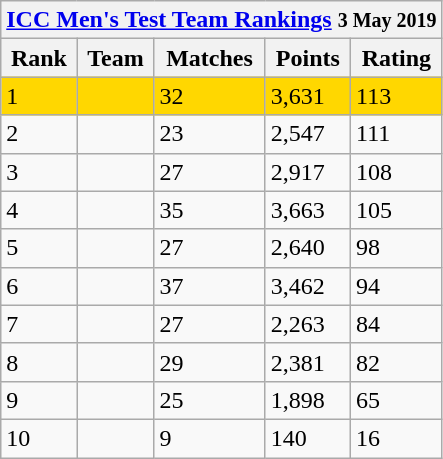<table class="wikitable" style="white-space: nowrap;">
<tr>
<th colspan="5"><a href='#'>ICC Men's Test Team Rankings</a> <small>3 May 2019</small></th>
</tr>
<tr>
<th>Rank</th>
<th>Team</th>
<th>Matches</th>
<th>Points</th>
<th>Rating</th>
</tr>
<tr style="background:gold">
<td>1</td>
<td style="text-align:left"></td>
<td>32</td>
<td>3,631</td>
<td>113</td>
</tr>
<tr>
<td>2</td>
<td style="text-align:left"></td>
<td>23</td>
<td>2,547</td>
<td>111</td>
</tr>
<tr>
<td>3</td>
<td style="text-align:left"></td>
<td>27</td>
<td>2,917</td>
<td>108</td>
</tr>
<tr>
<td>4</td>
<td style="text-align:left"></td>
<td>35</td>
<td>3,663</td>
<td>105</td>
</tr>
<tr>
<td>5</td>
<td style="text-align:left"></td>
<td>27</td>
<td>2,640</td>
<td>98</td>
</tr>
<tr>
<td>6</td>
<td style="text-align:left"></td>
<td>37</td>
<td>3,462</td>
<td>94</td>
</tr>
<tr>
<td>7</td>
<td style="text-align:left"></td>
<td>27</td>
<td>2,263</td>
<td>84</td>
</tr>
<tr>
<td>8</td>
<td style="text-align:left"></td>
<td>29</td>
<td>2,381</td>
<td>82</td>
</tr>
<tr>
<td>9</td>
<td style="text-align:left"></td>
<td>25</td>
<td>1,898</td>
<td>65</td>
</tr>
<tr>
<td>10</td>
<td style="text-align:left"></td>
<td>9</td>
<td>140</td>
<td>16</td>
</tr>
</table>
